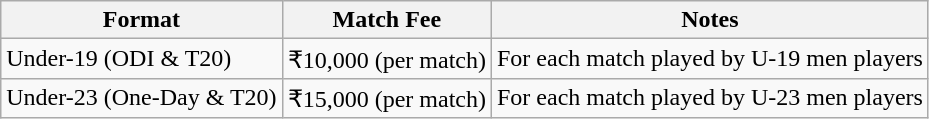<table class="wikitable">
<tr>
<th>Format</th>
<th>Match Fee</th>
<th>Notes</th>
</tr>
<tr>
<td>Under-19 (ODI & T20)</td>
<td>₹10,000 (per match)</td>
<td>For each match played by U-19 men players</td>
</tr>
<tr>
<td>Under-23 (One-Day & T20)</td>
<td>₹15,000 (per match)</td>
<td>For each match played by U-23 men players</td>
</tr>
</table>
